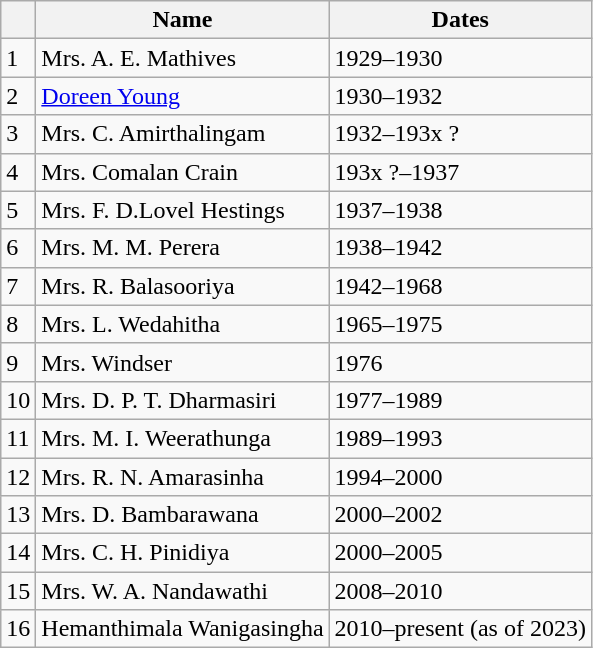<table class="wikitable">
<tr>
<th> </th>
<th>Name</th>
<th>Dates</th>
</tr>
<tr>
<td>1</td>
<td>Mrs. A. E. Mathives</td>
<td>1929–1930</td>
</tr>
<tr>
<td>2</td>
<td><a href='#'>Doreen Young</a></td>
<td>1930–1932</td>
</tr>
<tr>
<td>3</td>
<td>Mrs. C. Amirthalingam</td>
<td>1932–193x ?</td>
</tr>
<tr>
<td>4</td>
<td>Mrs. Comalan Crain</td>
<td>193x ?–1937</td>
</tr>
<tr>
<td>5</td>
<td>Mrs. F. D.Lovel Hestings</td>
<td>1937–1938</td>
</tr>
<tr>
<td>6</td>
<td>Mrs. M. M. Perera</td>
<td>1938–1942</td>
</tr>
<tr>
<td>7</td>
<td>Mrs. R. Balasooriya</td>
<td>1942–1968</td>
</tr>
<tr>
<td>8</td>
<td>Mrs. L. Wedahitha</td>
<td>1965–1975</td>
</tr>
<tr>
<td>9</td>
<td>Mrs. Windser</td>
<td>1976</td>
</tr>
<tr>
<td>10</td>
<td>Mrs. D. P. T. Dharmasiri</td>
<td>1977–1989</td>
</tr>
<tr>
<td>11</td>
<td>Mrs. M. I. Weerathunga</td>
<td>1989–1993</td>
</tr>
<tr>
<td>12</td>
<td>Mrs. R. N. Amarasinha</td>
<td>1994–2000</td>
</tr>
<tr>
<td>13</td>
<td>Mrs. D. Bambarawana</td>
<td>2000–2002</td>
</tr>
<tr>
<td>14</td>
<td>Mrs. C. H. Pinidiya</td>
<td>2000–2005</td>
</tr>
<tr>
<td>15</td>
<td>Mrs. W. A. Nandawathi</td>
<td>2008–2010</td>
</tr>
<tr>
<td>16</td>
<td>Hemanthimala Wanigasingha</td>
<td>2010–present (as of 2023)</td>
</tr>
</table>
